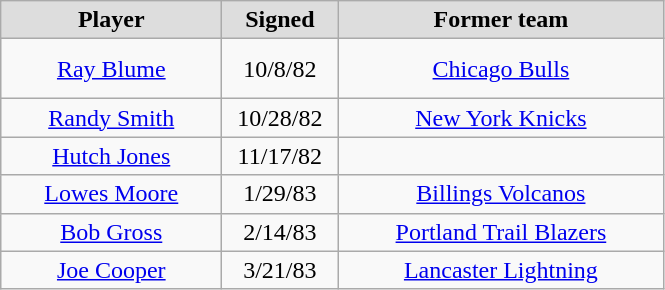<table class="wikitable" style="text-align: center">
<tr align="center" bgcolor="#dddddd">
<td style="width:140px"><strong>Player</strong></td>
<td style="width:70px"><strong>Signed</strong></td>
<td style="width:210px"><strong>Former team</strong></td>
</tr>
<tr style="height:40px">
<td><a href='#'>Ray Blume</a></td>
<td>10/8/82</td>
<td><a href='#'>Chicago Bulls</a></td>
</tr>
<tr>
<td><a href='#'>Randy Smith</a></td>
<td>10/28/82</td>
<td><a href='#'>New York Knicks</a></td>
</tr>
<tr>
<td><a href='#'>Hutch Jones</a></td>
<td>11/17/82</td>
<td></td>
</tr>
<tr>
<td><a href='#'>Lowes Moore</a></td>
<td>1/29/83</td>
<td><a href='#'>Billings Volcanos</a></td>
</tr>
<tr>
<td><a href='#'>Bob Gross</a></td>
<td>2/14/83</td>
<td><a href='#'>Portland Trail Blazers</a></td>
</tr>
<tr>
<td><a href='#'>Joe Cooper</a></td>
<td>3/21/83</td>
<td><a href='#'>Lancaster Lightning</a></td>
</tr>
</table>
